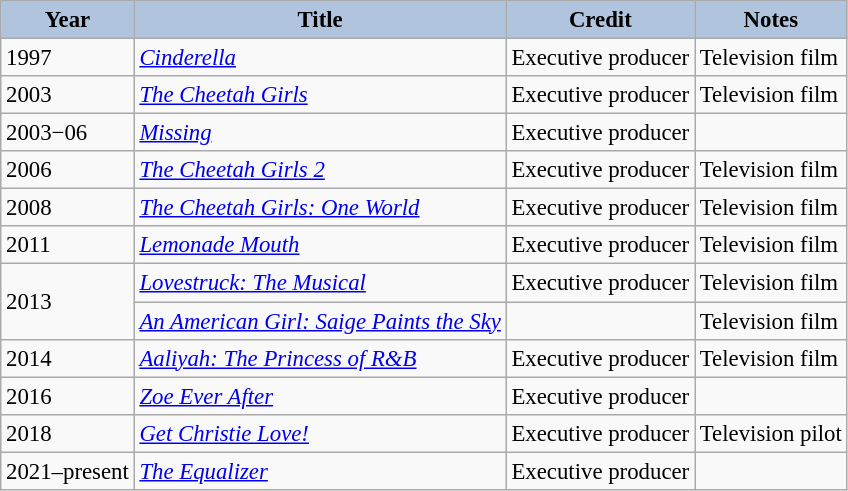<table class="wikitable" style="font-size:95%;">
<tr>
<th style="background:#B0C4DE;">Year</th>
<th style="background:#B0C4DE;">Title</th>
<th style="background:#B0C4DE;">Credit</th>
<th style="background:#B0C4DE;">Notes</th>
</tr>
<tr>
<td>1997</td>
<td><em><a href='#'>Cinderella</a></em></td>
<td>Executive producer</td>
<td>Television film</td>
</tr>
<tr>
<td>2003</td>
<td><em><a href='#'>The Cheetah Girls</a></em></td>
<td>Executive producer</td>
<td>Television film</td>
</tr>
<tr>
<td>2003−06</td>
<td><em><a href='#'>Missing</a></em></td>
<td>Executive producer</td>
<td></td>
</tr>
<tr>
<td>2006</td>
<td><em><a href='#'>The Cheetah Girls 2</a></em></td>
<td>Executive producer</td>
<td>Television film</td>
</tr>
<tr>
<td>2008</td>
<td><em><a href='#'>The Cheetah Girls: One World</a></em></td>
<td>Executive producer</td>
<td>Television film</td>
</tr>
<tr>
<td>2011</td>
<td><em><a href='#'>Lemonade Mouth</a></em></td>
<td>Executive producer</td>
<td>Television film</td>
</tr>
<tr>
<td rowspan=2>2013</td>
<td><em><a href='#'>Lovestruck: The Musical</a></em></td>
<td>Executive producer</td>
<td>Television film</td>
</tr>
<tr>
<td><em><a href='#'>An American Girl: Saige Paints the Sky</a></em></td>
<td></td>
<td>Television film</td>
</tr>
<tr>
<td>2014</td>
<td><em><a href='#'>Aaliyah: The Princess of R&B</a></em></td>
<td>Executive producer</td>
<td>Television film</td>
</tr>
<tr>
<td>2016</td>
<td><em><a href='#'>Zoe Ever After</a></em></td>
<td>Executive producer</td>
<td></td>
</tr>
<tr>
<td>2018</td>
<td><em><a href='#'>Get Christie Love!</a></em></td>
<td>Executive producer</td>
<td>Television pilot</td>
</tr>
<tr>
<td>2021–present</td>
<td><em><a href='#'>The Equalizer</a></em></td>
<td>Executive producer</td>
<td></td>
</tr>
</table>
